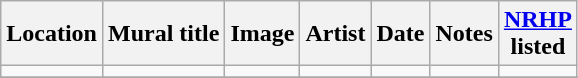<table class="wikitable sortable">
<tr>
<th>Location</th>
<th>Mural title</th>
<th>Image</th>
<th>Artist</th>
<th>Date</th>
<th>Notes</th>
<th><a href='#'>NRHP</a><br>listed</th>
</tr>
<tr>
<td></td>
<td></td>
<td></td>
<td></td>
<td></td>
<td></td>
<td></td>
</tr>
<tr>
</tr>
</table>
